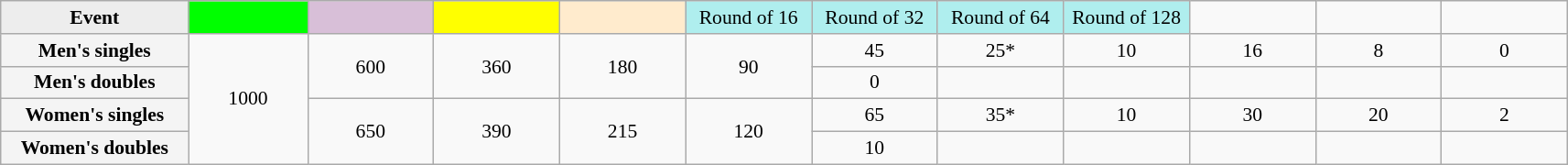<table class=wikitable style=font-size:90%;text-align:center>
<tr>
<td style="width:130px; background:#ededed;"><strong>Event</strong></td>
<td style="width:80px; background:lime;"></td>
<td style="width:85px; background:thistle;"></td>
<td style="width:85px; background:#ff0;"></td>
<td style="width:85px; background:#ffebcd;"></td>
<td style="width:85px; background:#afeeee;">Round of 16</td>
<td style="width:85px; background:#afeeee;">Round of 32</td>
<td style="width:85px; background:#afeeee;">Round of 64</td>
<td style="width:85px; background:#afeeee;">Round of 128</td>
<td width=85></td>
<td width=85></td>
<td width=85></td>
</tr>
<tr>
<th style="background:#f4f4f4;">Men's singles</th>
<td rowspan=4>1000</td>
<td rowspan=2>600</td>
<td rowspan=2>360</td>
<td rowspan=2>180</td>
<td rowspan=2>90</td>
<td>45</td>
<td>25*</td>
<td>10</td>
<td>16</td>
<td>8</td>
<td>0</td>
</tr>
<tr>
<th style="background:#f4f4f4;">Men's doubles</th>
<td>0</td>
<td></td>
<td></td>
<td></td>
<td></td>
<td></td>
</tr>
<tr>
<th style="background:#f4f4f4;">Women's singles</th>
<td rowspan=2>650</td>
<td rowspan=2>390</td>
<td rowspan=2>215</td>
<td rowspan=2>120</td>
<td>65</td>
<td>35*</td>
<td>10</td>
<td>30</td>
<td>20</td>
<td>2</td>
</tr>
<tr>
<th style="background:#f4f4f4;">Women's doubles</th>
<td>10</td>
<td></td>
<td></td>
<td></td>
<td></td>
<td></td>
</tr>
</table>
